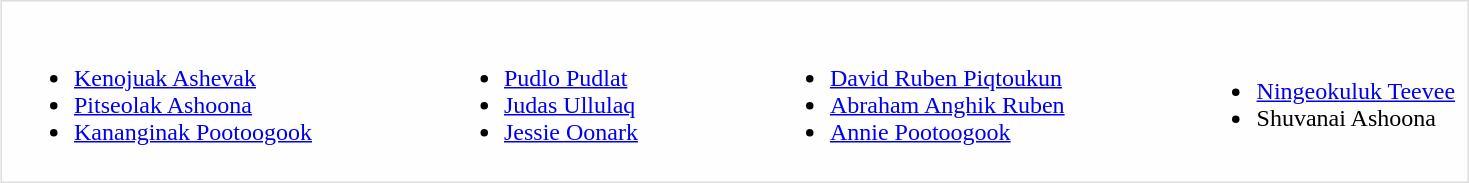<table style="border:1px solid #dddddd; background-color:#fefefe; padding:5px; margin:5px">
<tr>
<td><br><ul><li><a href='#'>Kenojuak Ashevak</a></li><li><a href='#'>Pitseolak Ashoona</a></li><li><a href='#'>Kananginak Pootoogook</a></li></ul></td>
<td width="80"></td>
<td><br><ul><li><a href='#'>Pudlo Pudlat</a></li><li><a href='#'>Judas Ullulaq</a></li><li><a href='#'>Jessie Oonark</a></li></ul></td>
<td width="80"></td>
<td><br><ul><li><a href='#'>David Ruben Piqtoukun</a></li><li><a href='#'>Abraham Anghik Ruben</a></li><li><a href='#'>Annie Pootoogook</a></li></ul></td>
<td width="80"></td>
<td><br><ul><li><a href='#'>Ningeokuluk Teevee</a></li><li>Shuvanai Ashoona</li></ul></td>
</tr>
</table>
